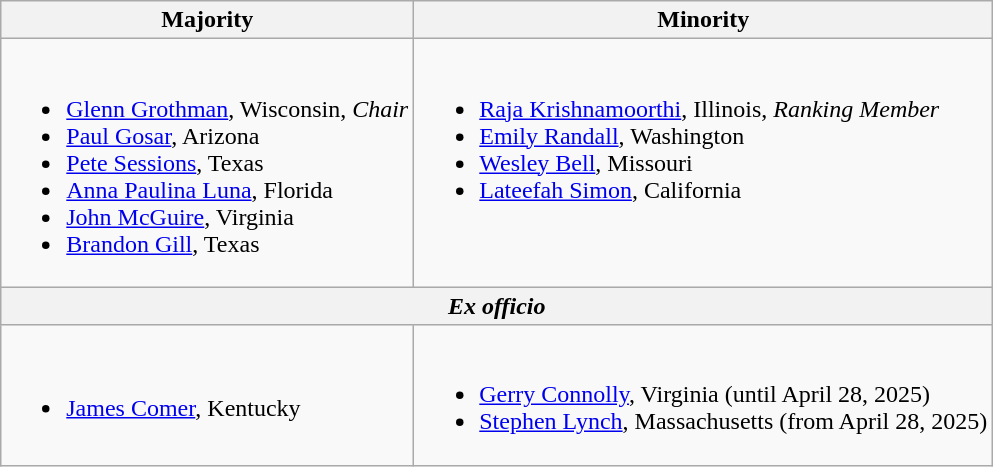<table class=wikitable>
<tr>
<th>Majority</th>
<th>Minority</th>
</tr>
<tr valign=top>
<td><br><ul><li><a href='#'>Glenn Grothman</a>, Wisconsin, <em>Chair</em></li><li><a href='#'>Paul Gosar</a>, Arizona</li><li><a href='#'>Pete Sessions</a>, Texas</li><li><a href='#'>Anna Paulina Luna</a>, Florida</li><li><a href='#'>John McGuire</a>, Virginia</li><li><a href='#'>Brandon Gill</a>, Texas</li></ul></td>
<td><br><ul><li><a href='#'>Raja Krishnamoorthi</a>, Illinois, <em>Ranking Member</em></li><li><a href='#'>Emily Randall</a>, Washington</li><li><a href='#'>Wesley Bell</a>, Missouri</li><li><a href='#'>Lateefah Simon</a>, California</li></ul></td>
</tr>
<tr>
<th colspan=2><em>Ex officio</em></th>
</tr>
<tr>
<td><br><ul><li><a href='#'>James Comer</a>, Kentucky</li></ul></td>
<td><br><ul><li><a href='#'>Gerry Connolly</a>, Virginia (until April 28, 2025)</li><li><a href='#'>Stephen Lynch</a>, Massachusetts (from April 28, 2025)</li></ul></td>
</tr>
</table>
